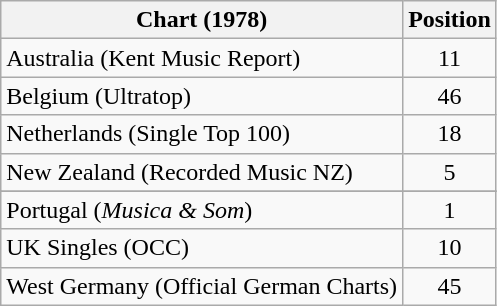<table class="wikitable sortable">
<tr>
<th>Chart (1978)</th>
<th>Position</th>
</tr>
<tr>
<td>Australia (Kent Music Report)</td>
<td style="text-align:center;">11</td>
</tr>
<tr>
<td>Belgium (Ultratop)</td>
<td style="text-align:center;">46</td>
</tr>
<tr>
<td>Netherlands (Single Top 100)</td>
<td style="text-align:center;">18</td>
</tr>
<tr>
<td>New Zealand (Recorded Music NZ)</td>
<td style="text-align:center;">5</td>
</tr>
<tr>
</tr>
<tr>
<td>Portugal (<em>Musica & Som</em>)</td>
<td style="text-align:center;">1</td>
</tr>
<tr>
<td>UK Singles (OCC)</td>
<td style="text-align:center;">10</td>
</tr>
<tr>
<td>West Germany (Official German Charts)</td>
<td style="text-align:center;">45</td>
</tr>
</table>
